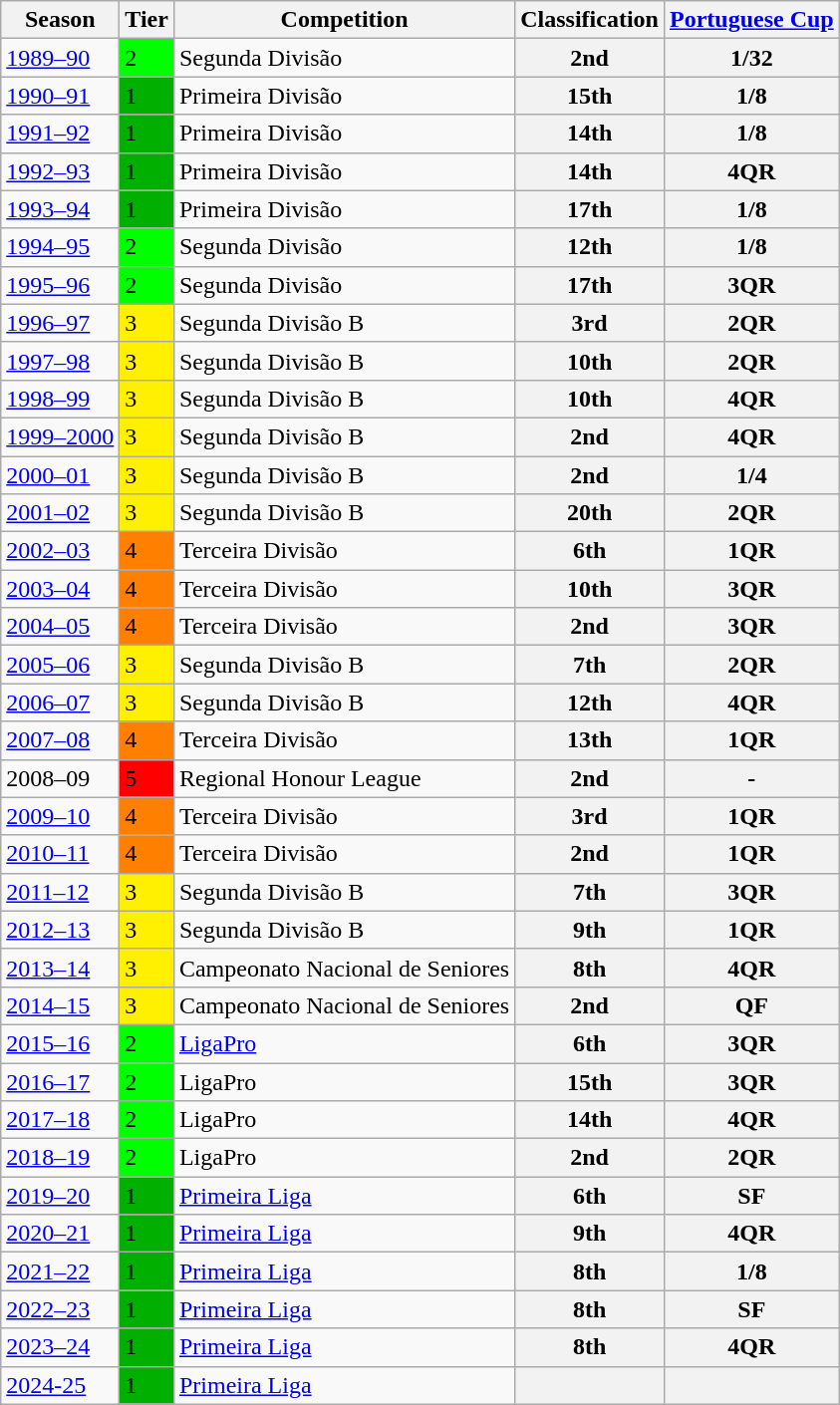<table class="wikitable">
<tr>
<th>Season</th>
<th>Tier</th>
<th>Competition</th>
<th>Classification</th>
<th><a href='#'>Portuguese Cup</a></th>
</tr>
<tr>
<td><a href='#'>1989–90</a></td>
<td style="background:#00FF00">2</td>
<td>Segunda Divisão</td>
<th>2nd <small></small></th>
<th>1/32</th>
</tr>
<tr>
<td><a href='#'>1990–91</a></td>
<td style="background:#00AF00">1</td>
<td>Primeira Divisão</td>
<th>15th</th>
<th>1/8</th>
</tr>
<tr>
<td><a href='#'>1991–92</a></td>
<td style="background:#00AF00">1</td>
<td>Primeira Divisão</td>
<th>14th</th>
<th>1/8</th>
</tr>
<tr>
<td><a href='#'>1992–93</a></td>
<td style="background:#00AF00">1</td>
<td>Primeira Divisão</td>
<th>14th</th>
<th>4QR</th>
</tr>
<tr>
<td><a href='#'>1993–94</a></td>
<td style="background:#00AF00">1</td>
<td>Primeira Divisão</td>
<th>17th <small></small></th>
<th>1/8</th>
</tr>
<tr>
<td><a href='#'>1994–95</a></td>
<td style="background:#00FF00">2</td>
<td>Segunda Divisão</td>
<th>12th</th>
<th>1/8</th>
</tr>
<tr>
<td><a href='#'>1995–96</a></td>
<td style="background:#00FF00">2</td>
<td>Segunda Divisão</td>
<th>17th <small></small></th>
<th>3QR</th>
</tr>
<tr>
<td><a href='#'>1996–97</a></td>
<td style="background:#FFF000">3</td>
<td>Segunda Divisão B</td>
<th>3rd</th>
<th>2QR</th>
</tr>
<tr>
<td><a href='#'>1997–98</a></td>
<td style="background:#FFF000">3</td>
<td>Segunda Divisão B</td>
<th>10th</th>
<th>2QR</th>
</tr>
<tr>
<td><a href='#'>1998–99</a></td>
<td style="background:#FFF000">3</td>
<td>Segunda Divisão B</td>
<th>10th</th>
<th>4QR</th>
</tr>
<tr>
<td><a href='#'>1999–2000</a></td>
<td style="background:#FFF000">3</td>
<td>Segunda Divisão B</td>
<th>2nd</th>
<th>4QR</th>
</tr>
<tr>
<td><a href='#'>2000–01</a></td>
<td style="background:#FFF000">3</td>
<td>Segunda Divisão B</td>
<th>2nd</th>
<th>1/4</th>
</tr>
<tr>
<td><a href='#'>2001–02</a></td>
<td style="background:#FFF000">3</td>
<td>Segunda Divisão B</td>
<th>20th <small></small></th>
<th>2QR</th>
</tr>
<tr>
<td><a href='#'>2002–03</a></td>
<td style="background:#FF7F00">4</td>
<td>Terceira Divisão</td>
<th>6th</th>
<th>1QR</th>
</tr>
<tr>
<td><a href='#'>2003–04</a></td>
<td style="background:#FF7F00">4</td>
<td>Terceira Divisão</td>
<th>10th</th>
<th>3QR</th>
</tr>
<tr>
<td><a href='#'>2004–05</a></td>
<td style="background:#FF7F00">4</td>
<td>Terceira Divisão</td>
<th>2nd <small></small></th>
<th>3QR</th>
</tr>
<tr>
<td><a href='#'>2005–06</a></td>
<td style="background:#FFF000">3</td>
<td>Segunda Divisão B</td>
<th>7th</th>
<th>2QR</th>
</tr>
<tr>
<td><a href='#'>2006–07</a></td>
<td style="background:#FFF000">3</td>
<td>Segunda Divisão B</td>
<th>12th <small></small></th>
<th>4QR</th>
</tr>
<tr>
<td><a href='#'>2007–08</a></td>
<td style="background:#FF7F00">4</td>
<td>Terceira Divisão</td>
<th>13th <small></small></th>
<th>1QR</th>
</tr>
<tr>
<td>2008–09</td>
<td style="background:#FF0000">5</td>
<td>Regional Honour League</td>
<th>2nd <small></small></th>
<th>-</th>
</tr>
<tr>
<td><a href='#'>2009–10</a></td>
<td style="background:#FF7F00">4</td>
<td>Terceira Divisão</td>
<th>3rd</th>
<th>1QR</th>
</tr>
<tr>
<td><a href='#'>2010–11</a></td>
<td style="background:#FF7F00">4</td>
<td>Terceira Divisão</td>
<th>2nd <small></small></th>
<th>1QR</th>
</tr>
<tr>
<td><a href='#'>2011–12</a></td>
<td style="background:#FFF000">3</td>
<td>Segunda Divisão B</td>
<th>7th</th>
<th>3QR</th>
</tr>
<tr>
<td><a href='#'>2012–13</a></td>
<td style="background:#FFF000">3</td>
<td>Segunda Divisão B</td>
<th>9th</th>
<th>1QR</th>
</tr>
<tr>
<td><a href='#'>2013–14</a></td>
<td style="background:#FFF000">3</td>
<td>Campeonato Nacional de Seniores</td>
<th>8th <small></small></th>
<th>4QR</th>
</tr>
<tr>
<td><a href='#'>2014–15</a></td>
<td style="background:#FFF000">3</td>
<td>Campeonato Nacional de Seniores</td>
<th>2nd <small></small></th>
<th>QF</th>
</tr>
<tr>
<td><a href='#'>2015–16</a></td>
<td style="background:#00FF00">2</td>
<td><a href='#'>LigaPro</a></td>
<th>6th</th>
<th>3QR</th>
</tr>
<tr>
<td><a href='#'>2016–17</a></td>
<td style="background:#00FF00">2</td>
<td>LigaPro</td>
<th>15th</th>
<th>3QR</th>
</tr>
<tr>
<td><a href='#'>2017–18</a></td>
<td style="background:#00FF00">2</td>
<td>LigaPro</td>
<th>14th</th>
<th>4QR</th>
</tr>
<tr>
<td><a href='#'>2018–19</a></td>
<td style="background:#00FF00">2</td>
<td>LigaPro</td>
<th>2nd <small></small></th>
<th>2QR</th>
</tr>
<tr>
<td><a href='#'>2019–20</a></td>
<td style="background:#00AF00">1</td>
<td><a href='#'>Primeira Liga</a></td>
<th>6th</th>
<th>SF</th>
</tr>
<tr>
<td><a href='#'>2020–21</a></td>
<td style="background:#00AF00">1</td>
<td><a href='#'>Primeira Liga</a></td>
<th>9th</th>
<th>4QR</th>
</tr>
<tr>
<td><a href='#'>2021–22</a></td>
<td style="background:#00AF00">1</td>
<td><a href='#'>Primeira Liga</a></td>
<th>8th</th>
<th>1/8</th>
</tr>
<tr>
<td><a href='#'>2022–23</a></td>
<td style="background:#00AF00">1</td>
<td><a href='#'>Primeira Liga</a></td>
<th>8th</th>
<th>SF</th>
</tr>
<tr>
<td><a href='#'>2023–24</a></td>
<td style="background:#00AF00">1</td>
<td><a href='#'>Primeira Liga</a></td>
<th>8th</th>
<th>4QR</th>
</tr>
<tr>
<td><a href='#'>2024-25</a></td>
<td style="background:#00AF00">1</td>
<td><a href='#'>Primeira Liga</a></td>
<th></th>
<th></th>
</tr>
</table>
